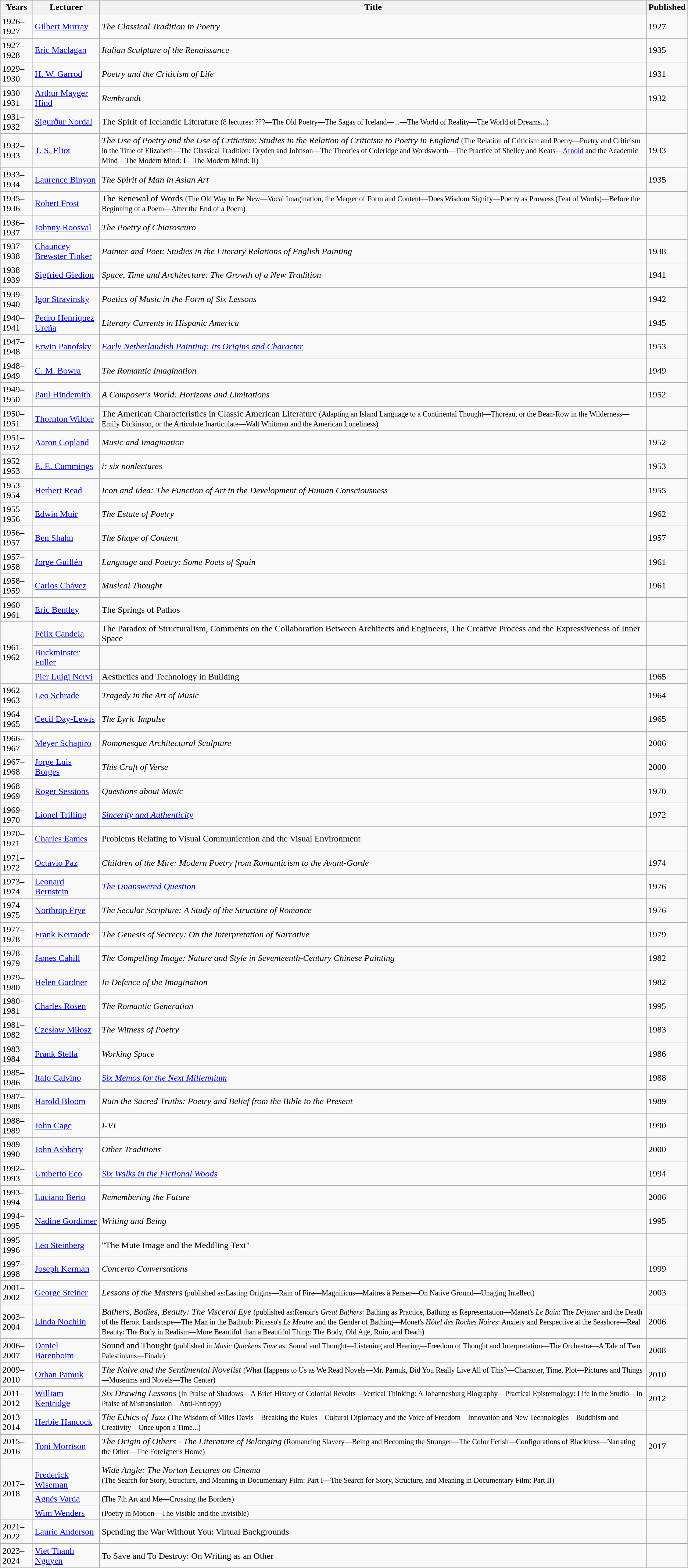<table class="wikitable sortable" border="1">
<tr>
<th>Years</th>
<th>Lecturer</th>
<th>Title</th>
<th>Published</th>
</tr>
<tr>
<td>1926–1927</td>
<td><a href='#'>Gilbert Murray</a></td>
<td><cite>The Classical Tradition in Poetry</cite></td>
<td>1927</td>
</tr>
<tr>
<td>1927–1928</td>
<td><a href='#'>Eric Maclagan</a></td>
<td><cite>Italian Sculpture of the Renaissance</cite></td>
<td>1935</td>
</tr>
<tr>
<td>1929–1930</td>
<td><a href='#'>H. W. Garrod</a></td>
<td><cite>Poetry and the Criticism of Life</cite></td>
<td>1931</td>
</tr>
<tr>
<td>1930–1931</td>
<td><a href='#'>Arthur Mayger Hind</a></td>
<td><cite>Rembrandt</cite></td>
<td>1932</td>
</tr>
<tr>
<td>1931–1932</td>
<td><a href='#'>Sigurður Nordal</a></td>
<td>The Spirit of Icelandic Literature <small>(8 lectures: ???—The Old Poetry—The Sagas of Iceland—...—The World of Reality—The World of Dreams...)</small></td>
<td></td>
</tr>
<tr>
<td>1932–1933</td>
<td><a href='#'>T. S. Eliot</a></td>
<td><cite>The Use of Poetry and the Use of Criticism: Studies in the Relation of Criticism to Poetry in England</cite> <small>(The Relation of Criticism and Poetry—Poetry and Criticism in the Time of Elizabeth—The Classical Tradition: Dryden and Johnson—The Theories of Coleridge and Wordsworth—The Practice of Shelley and Keats—<a href='#'>Arnold</a> and the Academic Mind—The Modern Mind: I—The Modern Mind: II)</small></td>
<td>1933</td>
</tr>
<tr>
<td>1933–1934</td>
<td><a href='#'>Laurence Binyon</a></td>
<td><cite>The Spirit of Man in Asian Art</cite></td>
<td>1935</td>
</tr>
<tr>
<td>1935–1936</td>
<td><a href='#'>Robert Frost</a></td>
<td>The Renewal of Words <small>(The Old Way to Be New—Vocal Imagination, the Merger of Form and Content—Does Wisdom Signify—Poetry as Prowess (Feat of Words)—Before the Beginning of a Poem—After the End of a Poem)</small></td>
<td></td>
</tr>
<tr>
<td>1936–1937</td>
<td><a href='#'>Johnny Roosval</a></td>
<td><cite>The Poetry of Chiaroscuro</cite></td>
<td></td>
</tr>
<tr>
<td>1937–1938</td>
<td><a href='#'>Chauncey Brewster Tinker</a></td>
<td><cite>Painter and Poet: Studies in the Literary Relations of English Painting</cite></td>
<td>1938</td>
</tr>
<tr>
<td>1938–1939</td>
<td><a href='#'>Sigfried Giedion</a></td>
<td><cite>Space, Time and Architecture: The Growth of a New Tradition</cite></td>
<td>1941</td>
</tr>
<tr>
<td>1939–1940</td>
<td><a href='#'>Igor Stravinsky</a></td>
<td><cite>Poetics of Music in the Form of Six Lessons</cite></td>
<td>1942</td>
</tr>
<tr>
<td>1940–1941</td>
<td><a href='#'>Pedro Henríquez Ureña</a></td>
<td><cite>Literary Currents in Hispanic America</cite></td>
<td>1945</td>
</tr>
<tr>
<td>1947–1948</td>
<td><a href='#'>Erwin Panofsky</a></td>
<td><cite><a href='#'>Early Netherlandish Painting: Its Origins and Character</a></cite></td>
<td>1953</td>
</tr>
<tr>
<td>1948–1949</td>
<td><a href='#'>C. M. Bowra</a></td>
<td><cite>The Romantic Imagination</cite></td>
<td>1949</td>
</tr>
<tr>
<td>1949–1950</td>
<td><a href='#'>Paul Hindemith</a></td>
<td><cite>A Composer's World: Horizons and Limitations</cite></td>
<td>1952</td>
</tr>
<tr>
<td>1950–1951</td>
<td><a href='#'>Thornton Wilder</a></td>
<td>The American Characteristics in Classic American Literature <small>(Adapting an Island Language to a Continental Thought—Thoreau, or the Bean-Row in the Wilderness—Emily Dickinson, or the Articulate Inarticulate—Walt Whitman and the American Loneliness)</small></td>
<td></td>
</tr>
<tr>
<td>1951–1952</td>
<td><a href='#'>Aaron Copland</a></td>
<td><cite>Music and Imagination</cite></td>
<td>1952</td>
</tr>
<tr>
<td>1952–1953</td>
<td><a href='#'>E. E. Cummings</a></td>
<td><cite>i: six nonlectures</cite></td>
<td>1953</td>
</tr>
<tr>
<td>1953–1954</td>
<td><a href='#'>Herbert Read</a></td>
<td><cite>Icon and Idea: The Function of Art in the Development of Human Consciousness</cite></td>
<td>1955</td>
</tr>
<tr>
<td>1955–1956</td>
<td><a href='#'>Edwin Muir</a></td>
<td><cite>The Estate of Poetry</cite></td>
<td>1962</td>
</tr>
<tr>
<td>1956–1957</td>
<td><a href='#'>Ben Shahn</a></td>
<td><cite>The Shape of Content</cite></td>
<td>1957</td>
</tr>
<tr>
<td>1957–1958</td>
<td><a href='#'>Jorge Guillén</a></td>
<td><cite>Language and Poetry: Some Poets of Spain</cite></td>
<td>1961</td>
</tr>
<tr>
<td>1958–1959</td>
<td><a href='#'>Carlos Chávez</a></td>
<td><cite>Musical Thought</cite></td>
<td>1961</td>
</tr>
<tr>
<td>1960–1961</td>
<td><a href='#'>Eric Bentley</a></td>
<td>The Springs of Pathos</td>
<td></td>
</tr>
<tr>
<td rowspan="3">1961–1962</td>
<td><a href='#'>Félix Candela</a></td>
<td>The Paradox of Structuralism, Comments on the Collaboration Between Architects and Engineers, The Creative Process and the Expressiveness of Inner Space</td>
<td></td>
</tr>
<tr>
<td><a href='#'>Buckminster Fuller</a></td>
<td></td>
<td></td>
</tr>
<tr>
<td><a href='#'>Pier Luigi Nervi</a></td>
<td>Aesthetics and Technology in Building</td>
<td>1965</td>
</tr>
<tr>
<td>1962–1963</td>
<td><a href='#'>Leo Schrade</a></td>
<td><cite>Tragedy in the Art of Music</cite></td>
<td>1964</td>
</tr>
<tr>
<td>1964–1965</td>
<td><a href='#'>Cecil Day-Lewis</a></td>
<td><cite>The Lyric Impulse</cite></td>
<td>1965</td>
</tr>
<tr>
<td>1966–1967</td>
<td><a href='#'>Meyer Schapiro</a></td>
<td><cite>Romanesque Architectural Sculpture</cite></td>
<td>2006</td>
</tr>
<tr>
<td>1967–1968</td>
<td><a href='#'>Jorge Luis Borges</a></td>
<td><cite>This Craft of Verse</cite></td>
<td>2000</td>
</tr>
<tr>
<td>1968–1969</td>
<td><a href='#'>Roger Sessions</a></td>
<td><cite>Questions about Music</cite></td>
<td>1970</td>
</tr>
<tr>
<td>1969–1970</td>
<td><a href='#'>Lionel Trilling</a></td>
<td><cite><a href='#'>Sincerity and Authenticity</a></cite></td>
<td>1972</td>
</tr>
<tr>
<td>1970–1971</td>
<td><a href='#'>Charles Eames</a></td>
<td>Problems Relating to Visual Communication and the Visual Environment</td>
<td></td>
</tr>
<tr>
<td>1971–1972</td>
<td><a href='#'>Octavio Paz</a></td>
<td><cite>Children of the Mire: Modern Poetry from Romanticism to the Avant-Garde</cite></td>
<td>1974</td>
</tr>
<tr>
<td>1973–1974</td>
<td><a href='#'>Leonard Bernstein</a></td>
<td><cite><a href='#'>The Unanswered Question</a></cite></td>
<td>1976</td>
</tr>
<tr>
<td>1974–1975</td>
<td><a href='#'>Northrop Frye</a></td>
<td><cite>The Secular Scripture: A Study of the Structure of Romance</cite></td>
<td>1976</td>
</tr>
<tr>
<td>1977–1978</td>
<td><a href='#'>Frank Kermode</a></td>
<td><cite>The Genesis of Secrecy: On the Interpretation of Narrative</cite></td>
<td>1979</td>
</tr>
<tr>
<td>1978–1979</td>
<td><a href='#'>James Cahill</a></td>
<td><cite>The Compelling Image: Nature and Style in Seventeenth-Century Chinese Painting</cite></td>
<td>1982</td>
</tr>
<tr>
<td>1979–1980</td>
<td><a href='#'>Helen Gardner</a></td>
<td><cite>In Defence of the Imagination</cite></td>
<td>1982</td>
</tr>
<tr>
<td>1980–1981</td>
<td><a href='#'>Charles Rosen</a></td>
<td><cite>The Romantic Generation</cite></td>
<td>1995</td>
</tr>
<tr>
<td>1981–1982</td>
<td><a href='#'>Czesław Miłosz</a></td>
<td><cite>The Witness of Poetry</cite></td>
<td>1983</td>
</tr>
<tr>
<td>1983–1984</td>
<td><a href='#'>Frank Stella</a></td>
<td><cite>Working Space</cite></td>
<td>1986</td>
</tr>
<tr>
<td>1985–1986</td>
<td><a href='#'>Italo Calvino</a></td>
<td><cite><a href='#'>Six Memos for the Next Millennium</a></cite></td>
<td>1988</td>
</tr>
<tr>
<td>1987–1988</td>
<td><a href='#'>Harold Bloom</a></td>
<td><cite>Ruin the Sacred Truths: Poetry and Belief from the Bible to the Present</cite></td>
<td>1989</td>
</tr>
<tr>
<td>1988–1989</td>
<td><a href='#'>John Cage</a></td>
<td><cite>I-VI</cite></td>
<td>1990</td>
</tr>
<tr>
<td>1989–1990</td>
<td><a href='#'>John Ashbery</a></td>
<td><cite>Other Traditions</cite></td>
<td>2000</td>
</tr>
<tr>
<td>1992–1993</td>
<td><a href='#'>Umberto Eco</a></td>
<td><cite><a href='#'>Six Walks in the Fictional Woods</a></cite></td>
<td>1994</td>
</tr>
<tr>
<td>1993–1994</td>
<td><a href='#'>Luciano Berio</a></td>
<td><cite>Remembering the Future</cite></td>
<td>2006</td>
</tr>
<tr>
<td>1994–1995</td>
<td><a href='#'>Nadine Gordimer</a></td>
<td><cite>Writing and Being</cite></td>
<td>1995</td>
</tr>
<tr>
<td>1995–1996</td>
<td><a href='#'>Leo Steinberg</a></td>
<td>"The Mute Image and the Meddling Text"</td>
<td></td>
</tr>
<tr>
<td>1997–1998</td>
<td><a href='#'>Joseph Kerman</a></td>
<td><cite>Concerto Conversations</cite></td>
<td>1999</td>
</tr>
<tr>
<td>2001–2002</td>
<td><a href='#'>George Steiner</a></td>
<td><cite>Lessons of the Masters</cite> <small>(published as:Lasting Origins—Rain of Fire—Magnificus—Maîtres à Penser—On Native Ground—Unaging Intellect)</small></td>
<td>2003</td>
</tr>
<tr>
<td>2003–2004</td>
<td><a href='#'>Linda Nochlin</a></td>
<td><cite>Bathers, Bodies, Beauty: The Visceral Eye</cite> <small>(published as:Renoir's <em>Great Bathers</em>: Bathing as Practice, Bathing as Representation—Manet's <em>Le Bain</em>: The <em>Déjuner</em> and the Death of the Heroic Landscape—The Man in the Bathtub: Picasso's <em>Le Meutre</em> and the Gender of Bathing—Monet's <em>Hôtel des Roches Noires</em>: Anxiety and Perspective at the Seashore—Real Beauty: The Body in Realism—More Beautiful than a Beautiful Thing: The Body, Old Age, Ruin, and Death)</small></td>
<td>2006</td>
</tr>
<tr>
<td>2006–2007</td>
<td><a href='#'>Daniel Barenboim</a></td>
<td>Sound and Thought <small>(published in <em>Music Quickens Time</em> as: Sound and Thought—Listening and Hearing—Freedom of Thought and Interpretation—The Orchestra—A Tale of Two Palestinians—Finale)</small></td>
<td>2008</td>
</tr>
<tr>
<td>2009–2010</td>
<td><a href='#'>Orhan Pamuk</a></td>
<td><cite>The Naive and the Sentimental Novelist</cite> <small>(What Happens to Us as We Read Novels—Mr. Pamuk, Did You Really Live All of This?—Character, Time, Plot—Pictures and Things—Museums and Novels—The Center)</small></td>
<td>2010</td>
</tr>
<tr>
<td>2011–2012</td>
<td><a href='#'>William Kentridge</a></td>
<td><cite> Six Drawing Lessons</cite>  <small>(In Praise of Shadows—A Brief History of Colonial Revolts—Vertical Thinking: A Johannesburg Biography—Practical Epistemology: Life in the Studio—In Praise of Mistranslation—Anti-Entropy)</small></td>
<td>2012</td>
</tr>
<tr>
<td>2013–2014</td>
<td><a href='#'>Herbie Hancock</a></td>
<td><cite>The Ethics of Jazz</cite> <small>(The Wisdom of Miles Davis—Breaking the Rules—Cultural Diplomacy and the Voice of Freedom—Innovation and New Technologies—Buddhism and Creativity—Once upon a Time...)</small></td>
<td></td>
</tr>
<tr>
<td>2015–2016</td>
<td><a href='#'>Toni Morrison</a></td>
<td><cite>The Origin of Others - The Literature of Belonging</cite> <small>(Romancing Slavery—Being and Becoming the Stranger—The Color Fetish—Configurations of Blackness—Narrating the Other—The Foreigner's Home)</small></td>
<td>2017</td>
</tr>
<tr>
<td rowspan=3>2017–2018</td>
<td><br><a href='#'>Frederick Wiseman</a></td>
<td><cite>Wide Angle: The Norton Lectures on Cinema</cite><br><small>(The Search for Story, Structure, and Meaning in Documentary Film: Part I—The Search for Story, Structure, and Meaning in Documentary Film: Part II)</small></td>
<td> </td>
</tr>
<tr>
<td><a href='#'>Agnès Varda</a></td>
<td><small>(The 7th Art and Me—Crossing the Borders)</small></td>
<td> </td>
</tr>
<tr>
<td><a href='#'>Wim Wenders</a></td>
<td><small>(Poetry in Motion—The Visible and the Invisible)</small></td>
<td> </td>
</tr>
<tr>
<td>2021–2022</td>
<td><a href='#'>Laurie Anderson</a></td>
<td>Spending the War Without You: Virtual Backgrounds</td>
<td></td>
</tr>
<tr>
<td>2023–2024</td>
<td><a href='#'>Viet Thanh Nguyen</a></td>
<td>To Save and To Destroy: On Writing as an Other</td>
<td></td>
</tr>
</table>
